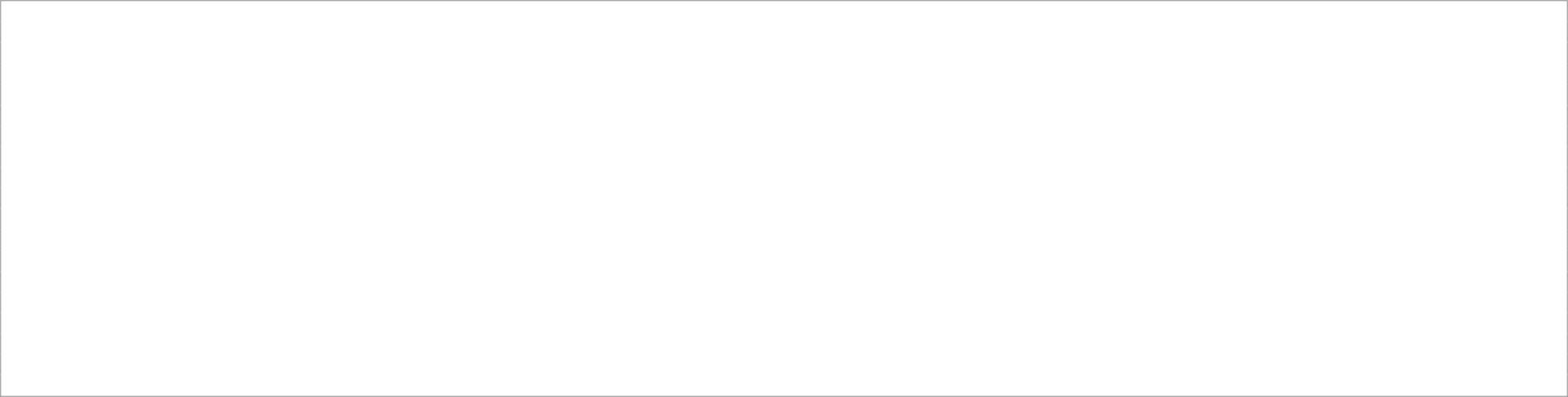<table cellpadding="0" cellspacing="0" style="border:1px solid darkgrey; width:85em; border-collapse: collapse;">
<tr>
<td><br></td>
</tr>
<tr>
<td></td>
</tr>
<tr>
<td><br></td>
</tr>
<tr>
<td><br></td>
</tr>
<tr>
<td><br></td>
</tr>
<tr>
<td><br></td>
</tr>
<tr>
<td><br></td>
</tr>
<tr>
<td><br></td>
</tr>
<tr>
<td><br></td>
</tr>
<tr>
<td><br></td>
</tr>
<tr>
<td><br></td>
</tr>
<tr>
<td><br></td>
</tr>
<tr>
<td><br></td>
</tr>
<tr>
<td><br></td>
</tr>
<tr>
<td><br></td>
</tr>
<tr>
<td><br></td>
</tr>
<tr>
<td><br></td>
</tr>
<tr>
<td><br></td>
</tr>
<tr>
<td><br></td>
</tr>
<tr>
<td></td>
</tr>
<tr>
<td><br></td>
</tr>
</table>
